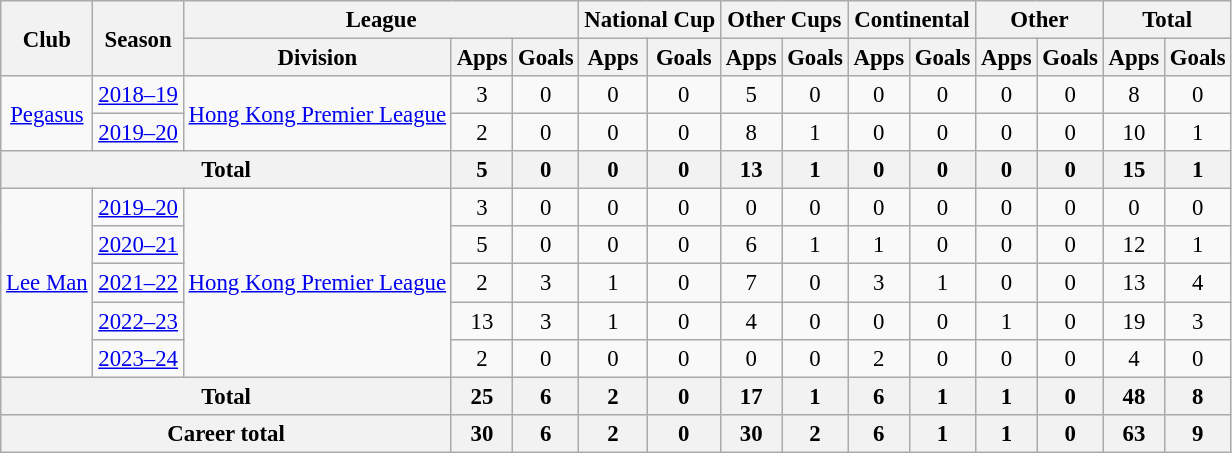<table class="wikitable" style="font-size:95%; text-align: center">
<tr>
<th rowspan="2">Club</th>
<th rowspan="2">Season</th>
<th colspan="3">League</th>
<th colspan="2">National Cup</th>
<th colspan="2">Other Cups</th>
<th colspan="2">Continental</th>
<th colspan="2">Other</th>
<th colspan="2">Total</th>
</tr>
<tr>
<th>Division</th>
<th>Apps</th>
<th>Goals</th>
<th>Apps</th>
<th>Goals</th>
<th>Apps</th>
<th>Goals</th>
<th>Apps</th>
<th>Goals</th>
<th>Apps</th>
<th>Goals</th>
<th>Apps</th>
<th>Goals</th>
</tr>
<tr>
<td rowspan="2"><a href='#'>Pegasus</a></td>
<td><a href='#'>2018–19</a></td>
<td rowspan="2"><a href='#'>Hong Kong Premier League</a></td>
<td>3</td>
<td>0</td>
<td>0</td>
<td>0</td>
<td>5</td>
<td>0</td>
<td>0</td>
<td>0</td>
<td>0</td>
<td>0</td>
<td>8</td>
<td>0</td>
</tr>
<tr>
<td><a href='#'>2019–20</a></td>
<td>2</td>
<td>0</td>
<td>0</td>
<td>0</td>
<td>8</td>
<td>1</td>
<td>0</td>
<td>0</td>
<td>0</td>
<td>0</td>
<td>10</td>
<td>1</td>
</tr>
<tr>
<th colspan=3>Total</th>
<th>5</th>
<th>0</th>
<th>0</th>
<th>0</th>
<th>13</th>
<th>1</th>
<th>0</th>
<th>0</th>
<th>0</th>
<th>0</th>
<th>15</th>
<th>1</th>
</tr>
<tr>
<td rowspan="5"><a href='#'>Lee Man</a></td>
<td><a href='#'>2019–20</a></td>
<td rowspan="5"><a href='#'>Hong Kong Premier League</a></td>
<td>3</td>
<td>0</td>
<td>0</td>
<td>0</td>
<td>0</td>
<td>0</td>
<td>0</td>
<td>0</td>
<td>0</td>
<td>0</td>
<td>0</td>
<td>0</td>
</tr>
<tr>
<td><a href='#'>2020–21</a></td>
<td>5</td>
<td>0</td>
<td>0</td>
<td>0</td>
<td>6</td>
<td>1</td>
<td>1</td>
<td>0</td>
<td>0</td>
<td>0</td>
<td>12</td>
<td>1</td>
</tr>
<tr>
<td><a href='#'>2021–22</a></td>
<td>2</td>
<td>3</td>
<td>1</td>
<td>0</td>
<td>7</td>
<td>0</td>
<td>3</td>
<td>1</td>
<td>0</td>
<td>0</td>
<td>13</td>
<td>4</td>
</tr>
<tr>
<td><a href='#'>2022–23</a></td>
<td>13</td>
<td>3</td>
<td>1</td>
<td>0</td>
<td>4</td>
<td>0</td>
<td>0</td>
<td>0</td>
<td>1</td>
<td>0</td>
<td>19</td>
<td>3</td>
</tr>
<tr>
<td><a href='#'>2023–24</a></td>
<td>2</td>
<td>0</td>
<td>0</td>
<td>0</td>
<td>0</td>
<td>0</td>
<td>2</td>
<td>0</td>
<td>0</td>
<td>0</td>
<td>4</td>
<td>0</td>
</tr>
<tr>
<th colspan=3>Total</th>
<th>25</th>
<th>6</th>
<th>2</th>
<th>0</th>
<th>17</th>
<th>1</th>
<th>6</th>
<th>1</th>
<th>1</th>
<th>0</th>
<th>48</th>
<th>8</th>
</tr>
<tr>
<th colspan=3>Career total</th>
<th>30</th>
<th>6</th>
<th>2</th>
<th>0</th>
<th>30</th>
<th>2</th>
<th>6</th>
<th>1</th>
<th>1</th>
<th>0</th>
<th>63</th>
<th>9</th>
</tr>
</table>
